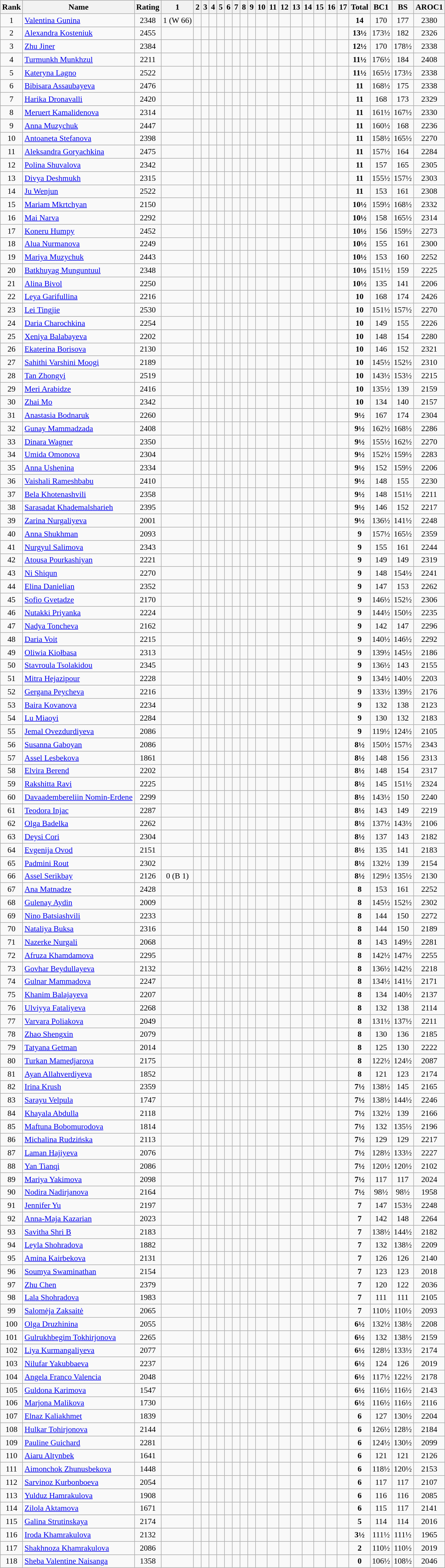<table class="wikitable sortable" style="text-align:center; font-size:90%">
<tr>
<th>Rank</th>
<th>Name</th>
<th>Rating</th>
<th>1</th>
<th>2</th>
<th>3</th>
<th>4</th>
<th>5</th>
<th>6</th>
<th>7</th>
<th>8</th>
<th>9</th>
<th>10</th>
<th>11</th>
<th>12</th>
<th>13</th>
<th>14</th>
<th>15</th>
<th>16</th>
<th>17</th>
<th>Total</th>
<th>BC1</th>
<th>BS</th>
<th>AROC1</th>
</tr>
<tr>
<td>1</td>
<td align="left"> <a href='#'>Valentina Gunina</a></td>
<td>2348</td>
<td>1 (W 66)</td>
<td></td>
<td></td>
<td></td>
<td></td>
<td></td>
<td></td>
<td></td>
<td></td>
<td></td>
<td></td>
<td></td>
<td></td>
<td></td>
<td></td>
<td></td>
<td></td>
<td><strong>14</strong></td>
<td>170</td>
<td>177</td>
<td>2380</td>
</tr>
<tr>
<td>2</td>
<td align="left"> <a href='#'>Alexandra Kosteniuk</a></td>
<td>2455</td>
<td></td>
<td></td>
<td></td>
<td></td>
<td></td>
<td></td>
<td></td>
<td></td>
<td></td>
<td></td>
<td></td>
<td></td>
<td></td>
<td></td>
<td></td>
<td></td>
<td></td>
<td><strong>13½</strong></td>
<td>173½</td>
<td>182</td>
<td>2326</td>
</tr>
<tr>
<td>3</td>
<td align="left"> <a href='#'>Zhu Jiner</a></td>
<td>2384</td>
<td></td>
<td></td>
<td></td>
<td></td>
<td></td>
<td></td>
<td></td>
<td></td>
<td></td>
<td></td>
<td></td>
<td></td>
<td></td>
<td></td>
<td></td>
<td></td>
<td></td>
<td><strong>12½</strong></td>
<td>170</td>
<td>178½</td>
<td>2338</td>
</tr>
<tr>
<td>4</td>
<td align="left"> <a href='#'>Turmunkh Munkhzul</a></td>
<td>2211</td>
<td></td>
<td></td>
<td></td>
<td></td>
<td></td>
<td></td>
<td></td>
<td></td>
<td></td>
<td></td>
<td></td>
<td></td>
<td></td>
<td></td>
<td></td>
<td></td>
<td></td>
<td><strong>11½</strong></td>
<td>176½</td>
<td>184</td>
<td>2408</td>
</tr>
<tr>
<td>5</td>
<td align="left"> <a href='#'>Kateryna Lagno</a></td>
<td>2522</td>
<td></td>
<td></td>
<td></td>
<td></td>
<td></td>
<td></td>
<td></td>
<td></td>
<td></td>
<td></td>
<td></td>
<td></td>
<td></td>
<td></td>
<td></td>
<td></td>
<td></td>
<td><strong>11½</strong></td>
<td>165½</td>
<td>173½</td>
<td>2338</td>
</tr>
<tr>
<td>6</td>
<td align="left"> <a href='#'>Bibisara Assaubayeva</a></td>
<td>2476</td>
<td></td>
<td></td>
<td></td>
<td></td>
<td></td>
<td></td>
<td></td>
<td></td>
<td></td>
<td></td>
<td></td>
<td></td>
<td></td>
<td></td>
<td></td>
<td></td>
<td></td>
<td><strong>11</strong></td>
<td>168½</td>
<td>175</td>
<td>2338</td>
</tr>
<tr>
<td>7</td>
<td align="left"> <a href='#'>Harika Dronavalli</a></td>
<td>2420</td>
<td></td>
<td></td>
<td></td>
<td></td>
<td></td>
<td></td>
<td></td>
<td></td>
<td></td>
<td></td>
<td></td>
<td></td>
<td></td>
<td></td>
<td></td>
<td></td>
<td></td>
<td><strong>11</strong></td>
<td>168</td>
<td>173</td>
<td>2329</td>
</tr>
<tr>
<td>8</td>
<td align="left"> <a href='#'>Meruert Kamalidenova</a></td>
<td>2314</td>
<td></td>
<td></td>
<td></td>
<td></td>
<td></td>
<td></td>
<td></td>
<td></td>
<td></td>
<td></td>
<td></td>
<td></td>
<td></td>
<td></td>
<td></td>
<td></td>
<td></td>
<td><strong>11</strong></td>
<td>161½</td>
<td>167½</td>
<td>2330</td>
</tr>
<tr>
<td>9</td>
<td align="left"> <a href='#'>Anna Muzychuk</a></td>
<td>2447</td>
<td></td>
<td></td>
<td></td>
<td></td>
<td></td>
<td></td>
<td></td>
<td></td>
<td></td>
<td></td>
<td></td>
<td></td>
<td></td>
<td></td>
<td></td>
<td></td>
<td></td>
<td><strong>11</strong></td>
<td>160½</td>
<td>168</td>
<td>2236</td>
</tr>
<tr>
<td>10</td>
<td align="left"> <a href='#'>Antoaneta Stefanova</a></td>
<td>2398</td>
<td></td>
<td></td>
<td></td>
<td></td>
<td></td>
<td></td>
<td></td>
<td></td>
<td></td>
<td></td>
<td></td>
<td></td>
<td></td>
<td></td>
<td></td>
<td></td>
<td></td>
<td><strong>11</strong></td>
<td>158½</td>
<td>165½</td>
<td>2270</td>
</tr>
<tr>
<td>11</td>
<td align="left"> <a href='#'>Aleksandra Goryachkina</a></td>
<td>2475</td>
<td></td>
<td></td>
<td></td>
<td></td>
<td></td>
<td></td>
<td></td>
<td></td>
<td></td>
<td></td>
<td></td>
<td></td>
<td></td>
<td></td>
<td></td>
<td></td>
<td></td>
<td><strong>11</strong></td>
<td>157½</td>
<td>164</td>
<td>2284</td>
</tr>
<tr>
<td>12</td>
<td align="left"> <a href='#'>Polina Shuvalova</a></td>
<td>2342</td>
<td></td>
<td></td>
<td></td>
<td></td>
<td></td>
<td></td>
<td></td>
<td></td>
<td></td>
<td></td>
<td></td>
<td></td>
<td></td>
<td></td>
<td></td>
<td></td>
<td></td>
<td><strong>11</strong></td>
<td>157</td>
<td>165</td>
<td>2305</td>
</tr>
<tr>
<td>13</td>
<td align="left"> <a href='#'>Divya Deshmukh</a></td>
<td>2315</td>
<td></td>
<td></td>
<td></td>
<td></td>
<td></td>
<td></td>
<td></td>
<td></td>
<td></td>
<td></td>
<td></td>
<td></td>
<td></td>
<td></td>
<td></td>
<td></td>
<td></td>
<td><strong>11</strong></td>
<td>155½</td>
<td>157½</td>
<td>2303</td>
</tr>
<tr>
<td>14</td>
<td align="left"> <a href='#'>Ju Wenjun</a></td>
<td>2522</td>
<td></td>
<td></td>
<td></td>
<td></td>
<td></td>
<td></td>
<td></td>
<td></td>
<td></td>
<td></td>
<td></td>
<td></td>
<td></td>
<td></td>
<td></td>
<td></td>
<td></td>
<td><strong>11</strong></td>
<td>153</td>
<td>161</td>
<td>2308</td>
</tr>
<tr>
<td>15</td>
<td align="left"> <a href='#'>Mariam Mkrtchyan</a></td>
<td>2150</td>
<td></td>
<td></td>
<td></td>
<td></td>
<td></td>
<td></td>
<td></td>
<td></td>
<td></td>
<td></td>
<td></td>
<td></td>
<td></td>
<td></td>
<td></td>
<td></td>
<td></td>
<td><strong>10½</strong></td>
<td>159½</td>
<td>168½</td>
<td>2332</td>
</tr>
<tr>
<td>16</td>
<td align="left"> <a href='#'>Mai Narva</a></td>
<td>2292</td>
<td></td>
<td></td>
<td></td>
<td></td>
<td></td>
<td></td>
<td></td>
<td></td>
<td></td>
<td></td>
<td></td>
<td></td>
<td></td>
<td></td>
<td></td>
<td></td>
<td></td>
<td><strong>10½</strong></td>
<td>158</td>
<td>165½</td>
<td>2314</td>
</tr>
<tr>
<td>17</td>
<td align="left"> <a href='#'>Koneru Humpy</a></td>
<td>2452</td>
<td></td>
<td></td>
<td></td>
<td></td>
<td></td>
<td></td>
<td></td>
<td></td>
<td></td>
<td></td>
<td></td>
<td></td>
<td></td>
<td></td>
<td></td>
<td></td>
<td></td>
<td><strong>10½</strong></td>
<td>156</td>
<td>159½</td>
<td>2273</td>
</tr>
<tr>
<td>18</td>
<td align="left"> <a href='#'>Alua Nurmanova</a></td>
<td>2249</td>
<td></td>
<td></td>
<td></td>
<td></td>
<td></td>
<td></td>
<td></td>
<td></td>
<td></td>
<td></td>
<td></td>
<td></td>
<td></td>
<td></td>
<td></td>
<td></td>
<td></td>
<td><strong>10½</strong></td>
<td>155</td>
<td>161</td>
<td>2300</td>
</tr>
<tr>
<td>19</td>
<td align="left"> <a href='#'>Mariya Muzychuk</a></td>
<td>2443</td>
<td></td>
<td></td>
<td></td>
<td></td>
<td></td>
<td></td>
<td></td>
<td></td>
<td></td>
<td></td>
<td></td>
<td></td>
<td></td>
<td></td>
<td></td>
<td></td>
<td></td>
<td><strong>10½</strong></td>
<td>153</td>
<td>160</td>
<td>2252</td>
</tr>
<tr>
<td>20</td>
<td align="left"> <a href='#'>Batkhuyag Munguntuul</a></td>
<td>2348</td>
<td></td>
<td></td>
<td></td>
<td></td>
<td></td>
<td></td>
<td></td>
<td></td>
<td></td>
<td></td>
<td></td>
<td></td>
<td></td>
<td></td>
<td></td>
<td></td>
<td></td>
<td><strong>10½</strong></td>
<td>151½</td>
<td>159</td>
<td>2225</td>
</tr>
<tr>
<td>21</td>
<td align="left"> <a href='#'>Alina Bivol</a></td>
<td>2250</td>
<td></td>
<td></td>
<td></td>
<td></td>
<td></td>
<td></td>
<td></td>
<td></td>
<td></td>
<td></td>
<td></td>
<td></td>
<td></td>
<td></td>
<td></td>
<td></td>
<td></td>
<td><strong>10½</strong></td>
<td>135</td>
<td>141</td>
<td>2206</td>
</tr>
<tr>
<td>22</td>
<td align="left"> <a href='#'>Leya Garifullina</a></td>
<td>2216</td>
<td></td>
<td></td>
<td></td>
<td></td>
<td></td>
<td></td>
<td></td>
<td></td>
<td></td>
<td></td>
<td></td>
<td></td>
<td></td>
<td></td>
<td></td>
<td></td>
<td></td>
<td><strong>10</strong></td>
<td>168</td>
<td>174</td>
<td>2426</td>
</tr>
<tr>
<td>23</td>
<td align="left"> <a href='#'>Lei Tingjie</a></td>
<td>2530</td>
<td></td>
<td></td>
<td></td>
<td></td>
<td></td>
<td></td>
<td></td>
<td></td>
<td></td>
<td></td>
<td></td>
<td></td>
<td></td>
<td></td>
<td></td>
<td></td>
<td></td>
<td><strong>10</strong></td>
<td>151½</td>
<td>157½</td>
<td>2270</td>
</tr>
<tr>
<td>24</td>
<td align="left"> <a href='#'>Daria Charochkina</a></td>
<td>2254</td>
<td></td>
<td></td>
<td></td>
<td></td>
<td></td>
<td></td>
<td></td>
<td></td>
<td></td>
<td></td>
<td></td>
<td></td>
<td></td>
<td></td>
<td></td>
<td></td>
<td></td>
<td><strong>10</strong></td>
<td>149</td>
<td>155</td>
<td>2226</td>
</tr>
<tr>
<td>25</td>
<td align="left"> <a href='#'>Xeniya Balabayeva</a></td>
<td>2202</td>
<td></td>
<td></td>
<td></td>
<td></td>
<td></td>
<td></td>
<td></td>
<td></td>
<td></td>
<td></td>
<td></td>
<td></td>
<td></td>
<td></td>
<td></td>
<td></td>
<td></td>
<td><strong>10</strong></td>
<td>148</td>
<td>154</td>
<td>2280</td>
</tr>
<tr>
<td>26</td>
<td align="left"> <a href='#'>Ekaterina Borisova</a></td>
<td>2130</td>
<td></td>
<td></td>
<td></td>
<td></td>
<td></td>
<td></td>
<td></td>
<td></td>
<td></td>
<td></td>
<td></td>
<td></td>
<td></td>
<td></td>
<td></td>
<td></td>
<td></td>
<td><strong>10</strong></td>
<td>146</td>
<td>152</td>
<td>2321</td>
</tr>
<tr>
<td>27</td>
<td align="left"> <a href='#'>Sahithi Varshini Moogi</a></td>
<td>2189</td>
<td></td>
<td></td>
<td></td>
<td></td>
<td></td>
<td></td>
<td></td>
<td></td>
<td></td>
<td></td>
<td></td>
<td></td>
<td></td>
<td></td>
<td></td>
<td></td>
<td></td>
<td><strong>10</strong></td>
<td>145½</td>
<td>152½</td>
<td>2310</td>
</tr>
<tr>
<td>28</td>
<td align="left"> <a href='#'>Tan Zhongyi</a></td>
<td>2519</td>
<td></td>
<td></td>
<td></td>
<td></td>
<td></td>
<td></td>
<td></td>
<td></td>
<td></td>
<td></td>
<td></td>
<td></td>
<td></td>
<td></td>
<td></td>
<td></td>
<td></td>
<td><strong>10</strong></td>
<td>143½</td>
<td>153½</td>
<td>2215</td>
</tr>
<tr>
<td>29</td>
<td align="left"> <a href='#'>Meri Arabidze</a></td>
<td>2416</td>
<td></td>
<td></td>
<td></td>
<td></td>
<td></td>
<td></td>
<td></td>
<td></td>
<td></td>
<td></td>
<td></td>
<td></td>
<td></td>
<td></td>
<td></td>
<td></td>
<td></td>
<td><strong>10</strong></td>
<td>135½</td>
<td>139</td>
<td>2159</td>
</tr>
<tr>
<td>30</td>
<td align="left"> <a href='#'>Zhai Mo</a></td>
<td>2342</td>
<td></td>
<td></td>
<td></td>
<td></td>
<td></td>
<td></td>
<td></td>
<td></td>
<td></td>
<td></td>
<td></td>
<td></td>
<td></td>
<td></td>
<td></td>
<td></td>
<td></td>
<td><strong>10</strong></td>
<td>134</td>
<td>140</td>
<td>2157</td>
</tr>
<tr>
<td>31</td>
<td align="left"> <a href='#'>Anastasia Bodnaruk</a></td>
<td>2260</td>
<td></td>
<td></td>
<td></td>
<td></td>
<td></td>
<td></td>
<td></td>
<td></td>
<td></td>
<td></td>
<td></td>
<td></td>
<td></td>
<td></td>
<td></td>
<td></td>
<td></td>
<td><strong>9½</strong></td>
<td>167</td>
<td>174</td>
<td>2304</td>
</tr>
<tr>
<td>32</td>
<td align="left"> <a href='#'>Gunay Mammadzada</a></td>
<td>2408</td>
<td></td>
<td></td>
<td></td>
<td></td>
<td></td>
<td></td>
<td></td>
<td></td>
<td></td>
<td></td>
<td></td>
<td></td>
<td></td>
<td></td>
<td></td>
<td></td>
<td></td>
<td><strong>9½</strong></td>
<td>162½</td>
<td>168½</td>
<td>2286</td>
</tr>
<tr>
<td>33</td>
<td align="left"> <a href='#'>Dinara Wagner</a></td>
<td>2350</td>
<td></td>
<td></td>
<td></td>
<td></td>
<td></td>
<td></td>
<td></td>
<td></td>
<td></td>
<td></td>
<td></td>
<td></td>
<td></td>
<td></td>
<td></td>
<td></td>
<td></td>
<td><strong>9½</strong></td>
<td>155½</td>
<td>162½</td>
<td>2270</td>
</tr>
<tr>
<td>34</td>
<td align="left"> <a href='#'>Umida Omonova</a></td>
<td>2304</td>
<td></td>
<td></td>
<td></td>
<td></td>
<td></td>
<td></td>
<td></td>
<td></td>
<td></td>
<td></td>
<td></td>
<td></td>
<td></td>
<td></td>
<td></td>
<td></td>
<td></td>
<td><strong>9½</strong></td>
<td>152½</td>
<td>159½</td>
<td>2283</td>
</tr>
<tr>
<td>35</td>
<td align="left"> <a href='#'>Anna Ushenina</a></td>
<td>2334</td>
<td></td>
<td></td>
<td></td>
<td></td>
<td></td>
<td></td>
<td></td>
<td></td>
<td></td>
<td></td>
<td></td>
<td></td>
<td></td>
<td></td>
<td></td>
<td></td>
<td></td>
<td><strong>9½</strong></td>
<td>152</td>
<td>159½</td>
<td>2206</td>
</tr>
<tr>
<td>36</td>
<td align="left"> <a href='#'>Vaishali Rameshbabu</a></td>
<td>2410</td>
<td></td>
<td></td>
<td></td>
<td></td>
<td></td>
<td></td>
<td></td>
<td></td>
<td></td>
<td></td>
<td></td>
<td></td>
<td></td>
<td></td>
<td></td>
<td></td>
<td></td>
<td><strong>9½</strong></td>
<td>148</td>
<td>155</td>
<td>2230</td>
</tr>
<tr>
<td>37</td>
<td align="left"> <a href='#'>Bela Khotenashvili</a></td>
<td>2358</td>
<td></td>
<td></td>
<td></td>
<td></td>
<td></td>
<td></td>
<td></td>
<td></td>
<td></td>
<td></td>
<td></td>
<td></td>
<td></td>
<td></td>
<td></td>
<td></td>
<td></td>
<td><strong>9½</strong></td>
<td>148</td>
<td>151½</td>
<td>2211</td>
</tr>
<tr>
<td>38</td>
<td align="left"> <a href='#'>Sarasadat Khademalsharieh</a></td>
<td>2395</td>
<td></td>
<td></td>
<td></td>
<td></td>
<td></td>
<td></td>
<td></td>
<td></td>
<td></td>
<td></td>
<td></td>
<td></td>
<td></td>
<td></td>
<td></td>
<td></td>
<td></td>
<td><strong>9½</strong></td>
<td>146</td>
<td>152</td>
<td>2217</td>
</tr>
<tr>
<td>39</td>
<td align="left"> <a href='#'>Zarina Nurgaliyeva</a></td>
<td>2001</td>
<td></td>
<td></td>
<td></td>
<td></td>
<td></td>
<td></td>
<td></td>
<td></td>
<td></td>
<td></td>
<td></td>
<td></td>
<td></td>
<td></td>
<td></td>
<td></td>
<td></td>
<td><strong>9½</strong></td>
<td>136½</td>
<td>141½</td>
<td>2248</td>
</tr>
<tr>
<td>40</td>
<td align="left"> <a href='#'>Anna Shukhman</a></td>
<td>2093</td>
<td></td>
<td></td>
<td></td>
<td></td>
<td></td>
<td></td>
<td></td>
<td></td>
<td></td>
<td></td>
<td></td>
<td></td>
<td></td>
<td></td>
<td></td>
<td></td>
<td></td>
<td><strong>9</strong></td>
<td>157½</td>
<td>165½</td>
<td>2359</td>
</tr>
<tr>
<td>41</td>
<td align="left"> <a href='#'>Nurgyul Salimova</a></td>
<td>2343</td>
<td></td>
<td></td>
<td></td>
<td></td>
<td></td>
<td></td>
<td></td>
<td></td>
<td></td>
<td></td>
<td></td>
<td></td>
<td></td>
<td></td>
<td></td>
<td></td>
<td></td>
<td><strong>9</strong></td>
<td>155</td>
<td>161</td>
<td>2244</td>
</tr>
<tr>
<td>42</td>
<td align="left"> <a href='#'>Atousa Pourkashiyan</a></td>
<td>2221</td>
<td></td>
<td></td>
<td></td>
<td></td>
<td></td>
<td></td>
<td></td>
<td></td>
<td></td>
<td></td>
<td></td>
<td></td>
<td></td>
<td></td>
<td></td>
<td></td>
<td></td>
<td><strong>9</strong></td>
<td>149</td>
<td>149</td>
<td>2319</td>
</tr>
<tr>
<td>43</td>
<td align="left"> <a href='#'>Ni Shiqun</a></td>
<td>2270</td>
<td></td>
<td></td>
<td></td>
<td></td>
<td></td>
<td></td>
<td></td>
<td></td>
<td></td>
<td></td>
<td></td>
<td></td>
<td></td>
<td></td>
<td></td>
<td></td>
<td></td>
<td><strong>9</strong></td>
<td>148</td>
<td>154½</td>
<td>2241</td>
</tr>
<tr>
<td>44</td>
<td align="left"> <a href='#'>Elina Danielian</a></td>
<td>2352</td>
<td></td>
<td></td>
<td></td>
<td></td>
<td></td>
<td></td>
<td></td>
<td></td>
<td></td>
<td></td>
<td></td>
<td></td>
<td></td>
<td></td>
<td></td>
<td></td>
<td></td>
<td><strong>9</strong></td>
<td>147</td>
<td>153</td>
<td>2262</td>
</tr>
<tr>
<td>45</td>
<td align="left"> <a href='#'>Sofio Gvetadze</a></td>
<td>2170</td>
<td></td>
<td></td>
<td></td>
<td></td>
<td></td>
<td></td>
<td></td>
<td></td>
<td></td>
<td></td>
<td></td>
<td></td>
<td></td>
<td></td>
<td></td>
<td></td>
<td></td>
<td><strong>9</strong></td>
<td>146½</td>
<td>152½</td>
<td>2306</td>
</tr>
<tr>
<td>46</td>
<td align="left"> <a href='#'>Nutakki Priyanka</a></td>
<td>2224</td>
<td></td>
<td></td>
<td></td>
<td></td>
<td></td>
<td></td>
<td></td>
<td></td>
<td></td>
<td></td>
<td></td>
<td></td>
<td></td>
<td></td>
<td></td>
<td></td>
<td></td>
<td><strong>9</strong></td>
<td>144½</td>
<td>150½</td>
<td>2235</td>
</tr>
<tr>
<td>47</td>
<td align="left"> <a href='#'>Nadya Toncheva</a></td>
<td>2162</td>
<td></td>
<td></td>
<td></td>
<td></td>
<td></td>
<td></td>
<td></td>
<td></td>
<td></td>
<td></td>
<td></td>
<td></td>
<td></td>
<td></td>
<td></td>
<td></td>
<td></td>
<td><strong>9</strong></td>
<td>142</td>
<td>147</td>
<td>2296</td>
</tr>
<tr>
<td>48</td>
<td align="left"> <a href='#'>Daria Voit</a></td>
<td>2215</td>
<td></td>
<td></td>
<td></td>
<td></td>
<td></td>
<td></td>
<td></td>
<td></td>
<td></td>
<td></td>
<td></td>
<td></td>
<td></td>
<td></td>
<td></td>
<td></td>
<td></td>
<td><strong>9</strong></td>
<td>140½</td>
<td>146½</td>
<td>2292</td>
</tr>
<tr>
<td>49</td>
<td align="left"> <a href='#'>Oliwia Kiołbasa</a></td>
<td>2313</td>
<td></td>
<td></td>
<td></td>
<td></td>
<td></td>
<td></td>
<td></td>
<td></td>
<td></td>
<td></td>
<td></td>
<td></td>
<td></td>
<td></td>
<td></td>
<td></td>
<td></td>
<td><strong>9</strong></td>
<td>139½</td>
<td>145½</td>
<td>2186</td>
</tr>
<tr>
<td>50</td>
<td align="left"> <a href='#'>Stavroula Tsolakidou</a></td>
<td>2345</td>
<td></td>
<td></td>
<td></td>
<td></td>
<td></td>
<td></td>
<td></td>
<td></td>
<td></td>
<td></td>
<td></td>
<td></td>
<td></td>
<td></td>
<td></td>
<td></td>
<td></td>
<td><strong>9</strong></td>
<td>136½</td>
<td>143</td>
<td>2155</td>
</tr>
<tr>
<td>51</td>
<td align="left"> <a href='#'>Mitra Hejazipour</a></td>
<td>2228</td>
<td></td>
<td></td>
<td></td>
<td></td>
<td></td>
<td></td>
<td></td>
<td></td>
<td></td>
<td></td>
<td></td>
<td></td>
<td></td>
<td></td>
<td></td>
<td></td>
<td></td>
<td><strong>9</strong></td>
<td>134½</td>
<td>140½</td>
<td>2203</td>
</tr>
<tr>
<td>52</td>
<td align="left"> <a href='#'>Gergana Peycheva</a></td>
<td>2216</td>
<td></td>
<td></td>
<td></td>
<td></td>
<td></td>
<td></td>
<td></td>
<td></td>
<td></td>
<td></td>
<td></td>
<td></td>
<td></td>
<td></td>
<td></td>
<td></td>
<td></td>
<td><strong>9</strong></td>
<td>133½</td>
<td>139½</td>
<td>2176</td>
</tr>
<tr>
<td>53</td>
<td align="left"> <a href='#'>Baira Kovanova</a></td>
<td>2234</td>
<td></td>
<td></td>
<td></td>
<td></td>
<td></td>
<td></td>
<td></td>
<td></td>
<td></td>
<td></td>
<td></td>
<td></td>
<td></td>
<td></td>
<td></td>
<td></td>
<td></td>
<td><strong>9</strong></td>
<td>132</td>
<td>138</td>
<td>2123</td>
</tr>
<tr>
<td>54</td>
<td align="left"> <a href='#'>Lu Miaoyi</a></td>
<td>2284</td>
<td></td>
<td></td>
<td></td>
<td></td>
<td></td>
<td></td>
<td></td>
<td></td>
<td></td>
<td></td>
<td></td>
<td></td>
<td></td>
<td></td>
<td></td>
<td></td>
<td></td>
<td><strong>9</strong></td>
<td>130</td>
<td>132</td>
<td>2183</td>
</tr>
<tr>
<td>55</td>
<td align="left"> <a href='#'>Jemal Ovezdurdiyeva</a></td>
<td>2086</td>
<td></td>
<td></td>
<td></td>
<td></td>
<td></td>
<td></td>
<td></td>
<td></td>
<td></td>
<td></td>
<td></td>
<td></td>
<td></td>
<td></td>
<td></td>
<td></td>
<td></td>
<td><strong>9</strong></td>
<td>119½</td>
<td>124½</td>
<td>2105</td>
</tr>
<tr>
<td>56</td>
<td align="left"> <a href='#'>Susanna Gaboyan</a></td>
<td>2086</td>
<td></td>
<td></td>
<td></td>
<td></td>
<td></td>
<td></td>
<td></td>
<td></td>
<td></td>
<td></td>
<td></td>
<td></td>
<td></td>
<td></td>
<td></td>
<td></td>
<td></td>
<td><strong>8½</strong></td>
<td>150½</td>
<td>157½</td>
<td>2343</td>
</tr>
<tr>
<td>57</td>
<td align="left"> <a href='#'>Assel Lesbekova</a></td>
<td>1861</td>
<td></td>
<td></td>
<td></td>
<td></td>
<td></td>
<td></td>
<td></td>
<td></td>
<td></td>
<td></td>
<td></td>
<td></td>
<td></td>
<td></td>
<td></td>
<td></td>
<td></td>
<td><strong>8½</strong></td>
<td>148</td>
<td>156</td>
<td>2313</td>
</tr>
<tr>
<td>58</td>
<td align="left"> <a href='#'>Elvira Berend</a></td>
<td>2202</td>
<td></td>
<td></td>
<td></td>
<td></td>
<td></td>
<td></td>
<td></td>
<td></td>
<td></td>
<td></td>
<td></td>
<td></td>
<td></td>
<td></td>
<td></td>
<td></td>
<td></td>
<td><strong>8½</strong></td>
<td>148</td>
<td>154</td>
<td>2317</td>
</tr>
<tr>
<td>59</td>
<td align="left"> <a href='#'>Rakshitta Ravi</a></td>
<td>2225</td>
<td></td>
<td></td>
<td></td>
<td></td>
<td></td>
<td></td>
<td></td>
<td></td>
<td></td>
<td></td>
<td></td>
<td></td>
<td></td>
<td></td>
<td></td>
<td></td>
<td></td>
<td><strong>8½</strong></td>
<td>145</td>
<td>151½</td>
<td>2324</td>
</tr>
<tr>
<td>60</td>
<td align="left"> <a href='#'>Davaadembereliin Nomin-Erdene</a></td>
<td>2299</td>
<td></td>
<td></td>
<td></td>
<td></td>
<td></td>
<td></td>
<td></td>
<td></td>
<td></td>
<td></td>
<td></td>
<td></td>
<td></td>
<td></td>
<td></td>
<td></td>
<td></td>
<td><strong>8½</strong></td>
<td>143½</td>
<td>150</td>
<td>2240</td>
</tr>
<tr>
<td>61</td>
<td align="left"> <a href='#'>Teodora Injac</a></td>
<td>2287</td>
<td></td>
<td></td>
<td></td>
<td></td>
<td></td>
<td></td>
<td></td>
<td></td>
<td></td>
<td></td>
<td></td>
<td></td>
<td></td>
<td></td>
<td></td>
<td></td>
<td></td>
<td><strong>8½</strong></td>
<td>143</td>
<td>149</td>
<td>2219</td>
</tr>
<tr>
<td>62</td>
<td align="left"> <a href='#'>Olga Badelka</a></td>
<td>2262</td>
<td></td>
<td></td>
<td></td>
<td></td>
<td></td>
<td></td>
<td></td>
<td></td>
<td></td>
<td></td>
<td></td>
<td></td>
<td></td>
<td></td>
<td></td>
<td></td>
<td></td>
<td><strong>8½</strong></td>
<td>137½</td>
<td>143½</td>
<td>2106</td>
</tr>
<tr>
<td>63</td>
<td align="left"> <a href='#'>Deysi Cori</a></td>
<td>2304</td>
<td></td>
<td></td>
<td></td>
<td></td>
<td></td>
<td></td>
<td></td>
<td></td>
<td></td>
<td></td>
<td></td>
<td></td>
<td></td>
<td></td>
<td></td>
<td></td>
<td></td>
<td><strong>8½</strong></td>
<td>137</td>
<td>143</td>
<td>2182</td>
</tr>
<tr>
<td>64</td>
<td align="left"> <a href='#'>Evgenija Ovod</a></td>
<td>2151</td>
<td></td>
<td></td>
<td></td>
<td></td>
<td></td>
<td></td>
<td></td>
<td></td>
<td></td>
<td></td>
<td></td>
<td></td>
<td></td>
<td></td>
<td></td>
<td></td>
<td></td>
<td><strong>8½</strong></td>
<td>135</td>
<td>141</td>
<td>2183</td>
</tr>
<tr>
<td>65</td>
<td align="left"> <a href='#'>Padmini Rout</a></td>
<td>2302</td>
<td></td>
<td></td>
<td></td>
<td></td>
<td></td>
<td></td>
<td></td>
<td></td>
<td></td>
<td></td>
<td></td>
<td></td>
<td></td>
<td></td>
<td></td>
<td></td>
<td></td>
<td><strong>8½</strong></td>
<td>132½</td>
<td>139</td>
<td>2154</td>
</tr>
<tr>
<td>66</td>
<td align="left"> <a href='#'>Assel Serikbay</a></td>
<td>2126</td>
<td>0 (B 1)</td>
<td></td>
<td></td>
<td></td>
<td></td>
<td></td>
<td></td>
<td></td>
<td></td>
<td></td>
<td></td>
<td></td>
<td></td>
<td></td>
<td></td>
<td></td>
<td></td>
<td><strong>8½</strong></td>
<td>129½</td>
<td>135½</td>
<td>2130</td>
</tr>
<tr>
<td>67</td>
<td align="left"> <a href='#'>Ana Matnadze</a></td>
<td>2428</td>
<td></td>
<td></td>
<td></td>
<td></td>
<td></td>
<td></td>
<td></td>
<td></td>
<td></td>
<td></td>
<td></td>
<td></td>
<td></td>
<td></td>
<td></td>
<td></td>
<td></td>
<td><strong>8</strong></td>
<td>153</td>
<td>161</td>
<td>2252</td>
</tr>
<tr>
<td>68</td>
<td align="left"> <a href='#'>Gulenay Aydin</a></td>
<td>2009</td>
<td></td>
<td></td>
<td></td>
<td></td>
<td></td>
<td></td>
<td></td>
<td></td>
<td></td>
<td></td>
<td></td>
<td></td>
<td></td>
<td></td>
<td></td>
<td></td>
<td></td>
<td><strong>8</strong></td>
<td>145½</td>
<td>152½</td>
<td>2302</td>
</tr>
<tr>
<td>69</td>
<td align="left"> <a href='#'>Nino Batsiashvili</a></td>
<td>2233</td>
<td></td>
<td></td>
<td></td>
<td></td>
<td></td>
<td></td>
<td></td>
<td></td>
<td></td>
<td></td>
<td></td>
<td></td>
<td></td>
<td></td>
<td></td>
<td></td>
<td></td>
<td><strong>8</strong></td>
<td>144</td>
<td>150</td>
<td>2272</td>
</tr>
<tr>
<td>70</td>
<td align="left"> <a href='#'>Nataliya Buksa</a></td>
<td>2316</td>
<td></td>
<td></td>
<td></td>
<td></td>
<td></td>
<td></td>
<td></td>
<td></td>
<td></td>
<td></td>
<td></td>
<td></td>
<td></td>
<td></td>
<td></td>
<td></td>
<td></td>
<td><strong>8</strong></td>
<td>144</td>
<td>150</td>
<td>2189</td>
</tr>
<tr>
<td>71</td>
<td align="left"> <a href='#'>Nazerke Nurgali</a></td>
<td>2068</td>
<td></td>
<td></td>
<td></td>
<td></td>
<td></td>
<td></td>
<td></td>
<td></td>
<td></td>
<td></td>
<td></td>
<td></td>
<td></td>
<td></td>
<td></td>
<td></td>
<td></td>
<td><strong>8</strong></td>
<td>143</td>
<td>149½</td>
<td>2281</td>
</tr>
<tr>
<td>72</td>
<td align="left"> <a href='#'>Afruza Khamdamova</a></td>
<td>2295</td>
<td></td>
<td></td>
<td></td>
<td></td>
<td></td>
<td></td>
<td></td>
<td></td>
<td></td>
<td></td>
<td></td>
<td></td>
<td></td>
<td></td>
<td></td>
<td></td>
<td></td>
<td><strong>8</strong></td>
<td>142½</td>
<td>147½</td>
<td>2255</td>
</tr>
<tr>
<td>73</td>
<td align="left"> <a href='#'>Govhar Beydullayeva</a></td>
<td>2132</td>
<td></td>
<td></td>
<td></td>
<td></td>
<td></td>
<td></td>
<td></td>
<td></td>
<td></td>
<td></td>
<td></td>
<td></td>
<td></td>
<td></td>
<td></td>
<td></td>
<td></td>
<td><strong>8</strong></td>
<td>136½</td>
<td>142½</td>
<td>2218</td>
</tr>
<tr>
<td>74</td>
<td align="left"> <a href='#'>Gulnar Mammadova</a></td>
<td>2247</td>
<td></td>
<td></td>
<td></td>
<td></td>
<td></td>
<td></td>
<td></td>
<td></td>
<td></td>
<td></td>
<td></td>
<td></td>
<td></td>
<td></td>
<td></td>
<td></td>
<td></td>
<td><strong>8</strong></td>
<td>134½</td>
<td>141½</td>
<td>2171</td>
</tr>
<tr>
<td>75</td>
<td align="left"> <a href='#'>Khanim Balajayeva</a></td>
<td>2207</td>
<td></td>
<td></td>
<td></td>
<td></td>
<td></td>
<td></td>
<td></td>
<td></td>
<td></td>
<td></td>
<td></td>
<td></td>
<td></td>
<td></td>
<td></td>
<td></td>
<td></td>
<td><strong>8</strong></td>
<td>134</td>
<td>140½</td>
<td>2137</td>
</tr>
<tr>
<td>76</td>
<td align="left"> <a href='#'>Ulviyya Fataliyeva</a></td>
<td>2268</td>
<td></td>
<td></td>
<td></td>
<td></td>
<td></td>
<td></td>
<td></td>
<td></td>
<td></td>
<td></td>
<td></td>
<td></td>
<td></td>
<td></td>
<td></td>
<td></td>
<td></td>
<td><strong>8</strong></td>
<td>132</td>
<td>138</td>
<td>2114</td>
</tr>
<tr>
<td>77</td>
<td align="left"> <a href='#'>Varvara Poliakova</a></td>
<td>2049</td>
<td></td>
<td></td>
<td></td>
<td></td>
<td></td>
<td></td>
<td></td>
<td></td>
<td></td>
<td></td>
<td></td>
<td></td>
<td></td>
<td></td>
<td></td>
<td></td>
<td></td>
<td><strong>8</strong></td>
<td>131½</td>
<td>137½</td>
<td>2211</td>
</tr>
<tr>
<td>78</td>
<td align="left"> <a href='#'>Zhao Shengxin</a></td>
<td>2079</td>
<td></td>
<td></td>
<td></td>
<td></td>
<td></td>
<td></td>
<td></td>
<td></td>
<td></td>
<td></td>
<td></td>
<td></td>
<td></td>
<td></td>
<td></td>
<td></td>
<td></td>
<td><strong>8</strong></td>
<td>130</td>
<td>136</td>
<td>2185</td>
</tr>
<tr>
<td>79</td>
<td align="left"> <a href='#'>Tatyana Getman</a></td>
<td>2014</td>
<td></td>
<td></td>
<td></td>
<td></td>
<td></td>
<td></td>
<td></td>
<td></td>
<td></td>
<td></td>
<td></td>
<td></td>
<td></td>
<td></td>
<td></td>
<td></td>
<td></td>
<td><strong>8</strong></td>
<td>125</td>
<td>130</td>
<td>2222</td>
</tr>
<tr>
<td>80</td>
<td align="left"> <a href='#'>Turkan Mamedjarova</a></td>
<td>2175</td>
<td></td>
<td></td>
<td></td>
<td></td>
<td></td>
<td></td>
<td></td>
<td></td>
<td></td>
<td></td>
<td></td>
<td></td>
<td></td>
<td></td>
<td></td>
<td></td>
<td></td>
<td><strong>8</strong></td>
<td>122½</td>
<td>124½</td>
<td>2087</td>
</tr>
<tr>
<td>81</td>
<td align="left"> <a href='#'>Ayan Allahverdiyeva</a></td>
<td>1852</td>
<td></td>
<td></td>
<td></td>
<td></td>
<td></td>
<td></td>
<td></td>
<td></td>
<td></td>
<td></td>
<td></td>
<td></td>
<td></td>
<td></td>
<td></td>
<td></td>
<td></td>
<td><strong>8</strong></td>
<td>121</td>
<td>123</td>
<td>2174</td>
</tr>
<tr>
<td>82</td>
<td align="left"> <a href='#'>Irina Krush</a></td>
<td>2359</td>
<td></td>
<td></td>
<td></td>
<td></td>
<td></td>
<td></td>
<td></td>
<td></td>
<td></td>
<td></td>
<td></td>
<td></td>
<td></td>
<td></td>
<td></td>
<td></td>
<td></td>
<td><strong>7½</strong></td>
<td>138½</td>
<td>145</td>
<td>2165</td>
</tr>
<tr>
<td>83</td>
<td align="left"> <a href='#'>Sarayu Velpula</a></td>
<td>1747</td>
<td></td>
<td></td>
<td></td>
<td></td>
<td></td>
<td></td>
<td></td>
<td></td>
<td></td>
<td></td>
<td></td>
<td></td>
<td></td>
<td></td>
<td></td>
<td></td>
<td></td>
<td><strong>7½</strong></td>
<td>138½</td>
<td>144½</td>
<td>2246</td>
</tr>
<tr>
<td>84</td>
<td align="left"> <a href='#'>Khayala Abdulla</a></td>
<td>2118</td>
<td></td>
<td></td>
<td></td>
<td></td>
<td></td>
<td></td>
<td></td>
<td></td>
<td></td>
<td></td>
<td></td>
<td></td>
<td></td>
<td></td>
<td></td>
<td></td>
<td></td>
<td><strong>7½</strong></td>
<td>132½</td>
<td>139</td>
<td>2166</td>
</tr>
<tr>
<td>85</td>
<td align="left"> <a href='#'>Maftuna Bobomurodova</a></td>
<td>1814</td>
<td></td>
<td></td>
<td></td>
<td></td>
<td></td>
<td></td>
<td></td>
<td></td>
<td></td>
<td></td>
<td></td>
<td></td>
<td></td>
<td></td>
<td></td>
<td></td>
<td></td>
<td><strong>7½</strong></td>
<td>132</td>
<td>135½</td>
<td>2196</td>
</tr>
<tr>
<td>86</td>
<td align="left"> <a href='#'>Michalina Rudzińska</a></td>
<td>2113</td>
<td></td>
<td></td>
<td></td>
<td></td>
<td></td>
<td></td>
<td></td>
<td></td>
<td></td>
<td></td>
<td></td>
<td></td>
<td></td>
<td></td>
<td></td>
<td></td>
<td></td>
<td><strong>7½</strong></td>
<td>129</td>
<td>129</td>
<td>2217</td>
</tr>
<tr>
<td>87</td>
<td align="left"> <a href='#'>Laman Hajiyeva</a></td>
<td>2076</td>
<td></td>
<td></td>
<td></td>
<td></td>
<td></td>
<td></td>
<td></td>
<td></td>
<td></td>
<td></td>
<td></td>
<td></td>
<td></td>
<td></td>
<td></td>
<td></td>
<td></td>
<td><strong>7½</strong></td>
<td>128½</td>
<td>133½</td>
<td>2227</td>
</tr>
<tr>
<td>88</td>
<td align="left"> <a href='#'>Yan Tianqi</a></td>
<td>2086</td>
<td></td>
<td></td>
<td></td>
<td></td>
<td></td>
<td></td>
<td></td>
<td></td>
<td></td>
<td></td>
<td></td>
<td></td>
<td></td>
<td></td>
<td></td>
<td></td>
<td></td>
<td><strong>7½</strong></td>
<td>120½</td>
<td>120½</td>
<td>2102</td>
</tr>
<tr>
<td>89</td>
<td align="left"> <a href='#'>Mariya Yakimova</a></td>
<td>2098</td>
<td></td>
<td></td>
<td></td>
<td></td>
<td></td>
<td></td>
<td></td>
<td></td>
<td></td>
<td></td>
<td></td>
<td></td>
<td></td>
<td></td>
<td></td>
<td></td>
<td></td>
<td><strong>7½</strong></td>
<td>117</td>
<td>117</td>
<td>2024</td>
</tr>
<tr>
<td>90</td>
<td align="left"> <a href='#'>Nodira Nadirjanova</a></td>
<td>2164</td>
<td></td>
<td></td>
<td></td>
<td></td>
<td></td>
<td></td>
<td></td>
<td></td>
<td></td>
<td></td>
<td></td>
<td></td>
<td></td>
<td></td>
<td></td>
<td></td>
<td></td>
<td><strong>7½</strong></td>
<td>98½</td>
<td>98½</td>
<td>1958</td>
</tr>
<tr>
<td>91</td>
<td align="left"> <a href='#'>Jennifer Yu</a></td>
<td>2197</td>
<td></td>
<td></td>
<td></td>
<td></td>
<td></td>
<td></td>
<td></td>
<td></td>
<td></td>
<td></td>
<td></td>
<td></td>
<td></td>
<td></td>
<td></td>
<td></td>
<td></td>
<td><strong>7</strong></td>
<td>147</td>
<td>153½</td>
<td>2248</td>
</tr>
<tr>
<td>92</td>
<td align="left"> <a href='#'>Anna-Maja Kazarian</a></td>
<td>2023</td>
<td></td>
<td></td>
<td></td>
<td></td>
<td></td>
<td></td>
<td></td>
<td></td>
<td></td>
<td></td>
<td></td>
<td></td>
<td></td>
<td></td>
<td></td>
<td></td>
<td></td>
<td><strong>7</strong></td>
<td>142</td>
<td>148</td>
<td>2264</td>
</tr>
<tr>
<td>93</td>
<td align="left"> <a href='#'>Savitha Shri B</a></td>
<td>2183</td>
<td></td>
<td></td>
<td></td>
<td></td>
<td></td>
<td></td>
<td></td>
<td></td>
<td></td>
<td></td>
<td></td>
<td></td>
<td></td>
<td></td>
<td></td>
<td></td>
<td></td>
<td><strong>7</strong></td>
<td>138½</td>
<td>144½</td>
<td>2182</td>
</tr>
<tr>
<td>94</td>
<td align="left"> <a href='#'>Leyla Shohradova</a></td>
<td>1882</td>
<td></td>
<td></td>
<td></td>
<td></td>
<td></td>
<td></td>
<td></td>
<td></td>
<td></td>
<td></td>
<td></td>
<td></td>
<td></td>
<td></td>
<td></td>
<td></td>
<td></td>
<td><strong>7</strong></td>
<td>132</td>
<td>138½</td>
<td>2209</td>
</tr>
<tr>
<td>95</td>
<td align="left"> <a href='#'>Amina Kairbekova</a></td>
<td>2131</td>
<td></td>
<td></td>
<td></td>
<td></td>
<td></td>
<td></td>
<td></td>
<td></td>
<td></td>
<td></td>
<td></td>
<td></td>
<td></td>
<td></td>
<td></td>
<td></td>
<td></td>
<td><strong>7</strong></td>
<td>126</td>
<td>126</td>
<td>2140</td>
</tr>
<tr>
<td>96</td>
<td align="left"> <a href='#'>Soumya Swaminathan</a></td>
<td>2154</td>
<td></td>
<td></td>
<td></td>
<td></td>
<td></td>
<td></td>
<td></td>
<td></td>
<td></td>
<td></td>
<td></td>
<td></td>
<td></td>
<td></td>
<td></td>
<td></td>
<td></td>
<td><strong>7</strong></td>
<td>123</td>
<td>123</td>
<td>2018</td>
</tr>
<tr>
<td>97</td>
<td align="left"> <a href='#'>Zhu Chen</a></td>
<td>2379</td>
<td></td>
<td></td>
<td></td>
<td></td>
<td></td>
<td></td>
<td></td>
<td></td>
<td></td>
<td></td>
<td></td>
<td></td>
<td></td>
<td></td>
<td></td>
<td></td>
<td></td>
<td><strong>7</strong></td>
<td>120</td>
<td>122</td>
<td>2036</td>
</tr>
<tr>
<td>98</td>
<td align="left"> <a href='#'>Lala Shohradova</a></td>
<td>1983</td>
<td></td>
<td></td>
<td></td>
<td></td>
<td></td>
<td></td>
<td></td>
<td></td>
<td></td>
<td></td>
<td></td>
<td></td>
<td></td>
<td></td>
<td></td>
<td></td>
<td></td>
<td><strong>7</strong></td>
<td>111</td>
<td>111</td>
<td>2105</td>
</tr>
<tr>
<td>99</td>
<td align="left"> <a href='#'>Salomėja Zaksaitė</a></td>
<td>2065</td>
<td></td>
<td></td>
<td></td>
<td></td>
<td></td>
<td></td>
<td></td>
<td></td>
<td></td>
<td></td>
<td></td>
<td></td>
<td></td>
<td></td>
<td></td>
<td></td>
<td></td>
<td><strong>7</strong></td>
<td>110½</td>
<td>110½</td>
<td>2093</td>
</tr>
<tr>
<td>100</td>
<td align="left"> <a href='#'>Olga Druzhinina</a></td>
<td>2055</td>
<td></td>
<td></td>
<td></td>
<td></td>
<td></td>
<td></td>
<td></td>
<td></td>
<td></td>
<td></td>
<td></td>
<td></td>
<td></td>
<td></td>
<td></td>
<td></td>
<td></td>
<td><strong>6½</strong></td>
<td>132½</td>
<td>138½</td>
<td>2208</td>
</tr>
<tr>
<td>101</td>
<td align="left"> <a href='#'>Gulrukhbegim Tokhirjonova</a></td>
<td>2265</td>
<td></td>
<td></td>
<td></td>
<td></td>
<td></td>
<td></td>
<td></td>
<td></td>
<td></td>
<td></td>
<td></td>
<td></td>
<td></td>
<td></td>
<td></td>
<td></td>
<td></td>
<td><strong>6½</strong></td>
<td>132</td>
<td>138½</td>
<td>2159</td>
</tr>
<tr>
<td>102</td>
<td align="left"> <a href='#'>Liya Kurmangaliyeva</a></td>
<td>2077</td>
<td></td>
<td></td>
<td></td>
<td></td>
<td></td>
<td></td>
<td></td>
<td></td>
<td></td>
<td></td>
<td></td>
<td></td>
<td></td>
<td></td>
<td></td>
<td></td>
<td></td>
<td><strong>6½</strong></td>
<td>128½</td>
<td>133½</td>
<td>2174</td>
</tr>
<tr>
<td>103</td>
<td align="left"> <a href='#'>Nilufar Yakubbaeva</a></td>
<td>2237</td>
<td></td>
<td></td>
<td></td>
<td></td>
<td></td>
<td></td>
<td></td>
<td></td>
<td></td>
<td></td>
<td></td>
<td></td>
<td></td>
<td></td>
<td></td>
<td></td>
<td></td>
<td><strong>6½</strong></td>
<td>124</td>
<td>126</td>
<td>2019</td>
</tr>
<tr>
<td>104</td>
<td align="left"> <a href='#'>Angela Franco Valencia</a></td>
<td>2048</td>
<td></td>
<td></td>
<td></td>
<td></td>
<td></td>
<td></td>
<td></td>
<td></td>
<td></td>
<td></td>
<td></td>
<td></td>
<td></td>
<td></td>
<td></td>
<td></td>
<td></td>
<td><strong>6½</strong></td>
<td>117½</td>
<td>122½</td>
<td>2178</td>
</tr>
<tr>
<td>105</td>
<td align="left"> <a href='#'>Guldona Karimova</a></td>
<td>1547</td>
<td></td>
<td></td>
<td></td>
<td></td>
<td></td>
<td></td>
<td></td>
<td></td>
<td></td>
<td></td>
<td></td>
<td></td>
<td></td>
<td></td>
<td></td>
<td></td>
<td></td>
<td><strong>6½</strong></td>
<td>116½</td>
<td>116½</td>
<td>2143</td>
</tr>
<tr>
<td>106</td>
<td align="left"> <a href='#'>Marjona Malikova</a></td>
<td>1730</td>
<td></td>
<td></td>
<td></td>
<td></td>
<td></td>
<td></td>
<td></td>
<td></td>
<td></td>
<td></td>
<td></td>
<td></td>
<td></td>
<td></td>
<td></td>
<td></td>
<td></td>
<td><strong>6½</strong></td>
<td>116½</td>
<td>116½</td>
<td>2116</td>
</tr>
<tr>
<td>107</td>
<td align="left"> <a href='#'>Elnaz Kaliakhmet</a></td>
<td>1839</td>
<td></td>
<td></td>
<td></td>
<td></td>
<td></td>
<td></td>
<td></td>
<td></td>
<td></td>
<td></td>
<td></td>
<td></td>
<td></td>
<td></td>
<td></td>
<td></td>
<td></td>
<td><strong>6</strong></td>
<td>127</td>
<td>130½</td>
<td>2204</td>
</tr>
<tr>
<td>108</td>
<td align="left"> <a href='#'>Hulkar Tohirjonova</a></td>
<td>2144</td>
<td></td>
<td></td>
<td></td>
<td></td>
<td></td>
<td></td>
<td></td>
<td></td>
<td></td>
<td></td>
<td></td>
<td></td>
<td></td>
<td></td>
<td></td>
<td></td>
<td></td>
<td><strong>6</strong></td>
<td>126½</td>
<td>128½</td>
<td>2184</td>
</tr>
<tr>
<td>109</td>
<td align="left"> <a href='#'>Pauline Guichard</a></td>
<td>2281</td>
<td></td>
<td></td>
<td></td>
<td></td>
<td></td>
<td></td>
<td></td>
<td></td>
<td></td>
<td></td>
<td></td>
<td></td>
<td></td>
<td></td>
<td></td>
<td></td>
<td></td>
<td><strong>6</strong></td>
<td>124½</td>
<td>130½</td>
<td>2099</td>
</tr>
<tr>
<td>110</td>
<td align="left"> <a href='#'>Aiaru Altynbek</a></td>
<td>1641</td>
<td></td>
<td></td>
<td></td>
<td></td>
<td></td>
<td></td>
<td></td>
<td></td>
<td></td>
<td></td>
<td></td>
<td></td>
<td></td>
<td></td>
<td></td>
<td></td>
<td></td>
<td><strong>6</strong></td>
<td>121</td>
<td>121</td>
<td>2126</td>
</tr>
<tr>
<td>111</td>
<td align="left"> <a href='#'>Aimonchok Zhunusbekova</a></td>
<td>1448</td>
<td></td>
<td></td>
<td></td>
<td></td>
<td></td>
<td></td>
<td></td>
<td></td>
<td></td>
<td></td>
<td></td>
<td></td>
<td></td>
<td></td>
<td></td>
<td></td>
<td></td>
<td><strong>6</strong></td>
<td>118½</td>
<td>120½</td>
<td>2153</td>
</tr>
<tr>
<td>112</td>
<td align="left"> <a href='#'>Sarvinoz Kurbonboeva</a></td>
<td>2054</td>
<td></td>
<td></td>
<td></td>
<td></td>
<td></td>
<td></td>
<td></td>
<td></td>
<td></td>
<td></td>
<td></td>
<td></td>
<td></td>
<td></td>
<td></td>
<td></td>
<td></td>
<td><strong>6</strong></td>
<td>117</td>
<td>117</td>
<td>2107</td>
</tr>
<tr>
<td>113</td>
<td align="left"> <a href='#'>Yulduz Hamrakulova</a></td>
<td>1908</td>
<td></td>
<td></td>
<td></td>
<td></td>
<td></td>
<td></td>
<td></td>
<td></td>
<td></td>
<td></td>
<td></td>
<td></td>
<td></td>
<td></td>
<td></td>
<td></td>
<td></td>
<td><strong>6</strong></td>
<td>116</td>
<td>116</td>
<td>2085</td>
</tr>
<tr>
<td>114</td>
<td align="left"> <a href='#'>Zilola Aktamova</a></td>
<td>1671</td>
<td></td>
<td></td>
<td></td>
<td></td>
<td></td>
<td></td>
<td></td>
<td></td>
<td></td>
<td></td>
<td></td>
<td></td>
<td></td>
<td></td>
<td></td>
<td></td>
<td></td>
<td><strong>6</strong></td>
<td>115</td>
<td>117</td>
<td>2141</td>
</tr>
<tr>
<td>115</td>
<td align="left"> <a href='#'>Galina Strutinskaya</a></td>
<td>2174</td>
<td></td>
<td></td>
<td></td>
<td></td>
<td></td>
<td></td>
<td></td>
<td></td>
<td></td>
<td></td>
<td></td>
<td></td>
<td></td>
<td></td>
<td></td>
<td></td>
<td></td>
<td><strong>5</strong></td>
<td>114</td>
<td>114</td>
<td>2016</td>
</tr>
<tr>
<td>116</td>
<td align="left"> <a href='#'>Iroda Khamrakulova</a></td>
<td>2132</td>
<td></td>
<td></td>
<td></td>
<td></td>
<td></td>
<td></td>
<td></td>
<td></td>
<td></td>
<td></td>
<td></td>
<td></td>
<td></td>
<td></td>
<td></td>
<td></td>
<td></td>
<td><strong>3½</strong></td>
<td>111½</td>
<td>111½</td>
<td>1965</td>
</tr>
<tr>
<td>117</td>
<td align="left"> <a href='#'>Shakhnoza Khamrakulova</a></td>
<td>2086</td>
<td></td>
<td></td>
<td></td>
<td></td>
<td></td>
<td></td>
<td></td>
<td></td>
<td></td>
<td></td>
<td></td>
<td></td>
<td></td>
<td></td>
<td></td>
<td></td>
<td></td>
<td><strong>2</strong></td>
<td>110½</td>
<td>110½</td>
<td>2019</td>
</tr>
<tr>
<td>118</td>
<td align="left"> <a href='#'>Sheba Valentine Naisanga</a></td>
<td>1358</td>
<td></td>
<td></td>
<td></td>
<td></td>
<td></td>
<td></td>
<td></td>
<td></td>
<td></td>
<td></td>
<td></td>
<td></td>
<td></td>
<td></td>
<td></td>
<td></td>
<td></td>
<td><strong>0</strong></td>
<td>106½</td>
<td>108½</td>
<td>2046</td>
</tr>
</table>
